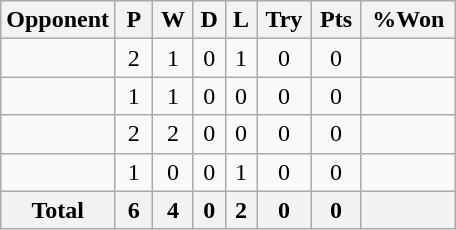<table class="wikitable sortable"  style="text-align:center; font-size:100%;">
<tr>
<th style="width:25%;">Opponent</th>
<th abbr="Played" style="width:15px;">P</th>
<th abbr="Won" style="width:10px;">W</th>
<th abbr="Drawn" style="width:10px;">D</th>
<th abbr="Lost" style="width:10px;">L</th>
<th abbr="Tries" style="width:15px;">Try</th>
<th abbr="Points" style="width:18px;">Pts</th>
<th abbr="Won" style="width:15px;">%Won</th>
</tr>
<tr>
<td align="left"></td>
<td>2</td>
<td>1</td>
<td>0</td>
<td>1</td>
<td>0</td>
<td>0</td>
<td></td>
</tr>
<tr>
<td align="left"></td>
<td>1</td>
<td>1</td>
<td>0</td>
<td>0</td>
<td>0</td>
<td>0</td>
<td></td>
</tr>
<tr>
<td align="left"></td>
<td>2</td>
<td>2</td>
<td>0</td>
<td>0</td>
<td>0</td>
<td>0</td>
<td></td>
</tr>
<tr>
<td align="left"></td>
<td>1</td>
<td>0</td>
<td>0</td>
<td>1</td>
<td>0</td>
<td>0</td>
<td></td>
</tr>
<tr>
<th>Total</th>
<th>6</th>
<th>4</th>
<th>0</th>
<th>2</th>
<th>0</th>
<th>0</th>
<th></th>
</tr>
</table>
